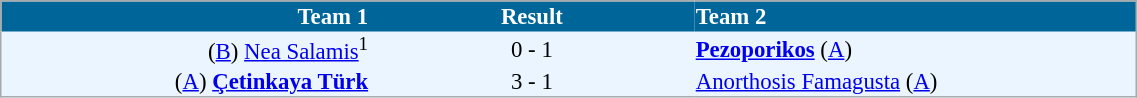<table cellspacing="0" style="background: #EBF5FF; border: 1px #aaa solid; border-collapse: collapse; font-size: 95%;" width=60%>
<tr bgcolor=#006699 style="color:white;">
<th width=25% align="right">Team 1</th>
<th width=22% align="center">Result</th>
<th width=30% align="left">Team 2</th>
</tr>
<tr>
<td align=right>(<a href='#'>B</a>) <a href='#'>Nea Salamis</a><sup>1</sup></td>
<td align=center>0 - 1</td>
<td align=left><strong><a href='#'>Pezoporikos</a></strong> (<a href='#'>A</a>)</td>
</tr>
<tr>
<td align=right>(<a href='#'>A</a>) <strong><a href='#'>Çetinkaya Türk</a></strong></td>
<td align=center>3 - 1</td>
<td align=left><a href='#'>Anorthosis Famagusta</a> (<a href='#'>A</a>)</td>
</tr>
<tr>
</tr>
</table>
